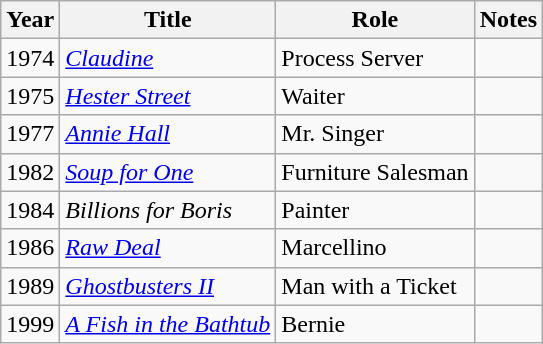<table class="wikitable sortable">
<tr>
<th>Year</th>
<th>Title</th>
<th>Role</th>
<th class="unsortable">Notes</th>
</tr>
<tr>
<td>1974</td>
<td><em><a href='#'>Claudine</a></em></td>
<td>Process Server</td>
<td></td>
</tr>
<tr>
<td>1975</td>
<td><em><a href='#'>Hester Street</a></em></td>
<td>Waiter</td>
<td></td>
</tr>
<tr>
<td>1977</td>
<td><em><a href='#'>Annie Hall</a></em></td>
<td>Mr. Singer</td>
<td></td>
</tr>
<tr>
<td>1982</td>
<td><em><a href='#'>Soup for One</a></em></td>
<td>Furniture Salesman</td>
<td></td>
</tr>
<tr>
<td>1984</td>
<td><em>Billions for Boris</em></td>
<td>Painter</td>
<td></td>
</tr>
<tr>
<td>1986</td>
<td><em><a href='#'>Raw Deal</a></em></td>
<td>Marcellino</td>
<td></td>
</tr>
<tr>
<td>1989</td>
<td><em><a href='#'>Ghostbusters II</a></em></td>
<td>Man with a Ticket</td>
<td></td>
</tr>
<tr>
<td>1999</td>
<td><em><a href='#'>A Fish in the Bathtub</a></em></td>
<td>Bernie</td>
<td></td>
</tr>
</table>
